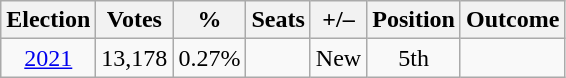<table class=wikitable style=text-align:center>
<tr>
<th>Election</th>
<th>Votes</th>
<th>%</th>
<th>Seats</th>
<th>+/–</th>
<th>Position</th>
<th>Outcome</th>
</tr>
<tr>
<td><a href='#'>2021</a></td>
<td>13,178</td>
<td>0.27%</td>
<td></td>
<td>New</td>
<td> 5th</td>
<td></td>
</tr>
</table>
